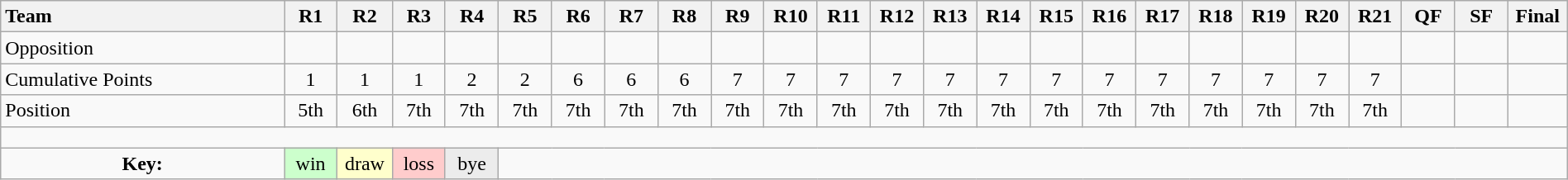<table class="wikitable" style="text-align:center; width:100%; font-size:100%">
<tr>
<th style="text-align:left; width:16%;">Team</th>
<th style="width:3%;">R1</th>
<th style="width:3%;">R2</th>
<th style="width:3%;">R3</th>
<th style="width:3%;">R4</th>
<th style="width:3%;">R5</th>
<th style="width:3%;">R6</th>
<th style="width:3%;">R7</th>
<th style="width:3%;">R8</th>
<th style="width:3%;">R9</th>
<th style="width:3%;">R10</th>
<th style="width:3%;">R11</th>
<th style="width:3%;">R12</th>
<th style="width:3%;">R13</th>
<th style="width:3%;">R14</th>
<th style="width:3%;">R15</th>
<th style="width:3%;">R16</th>
<th style="width:3%;">R17</th>
<th style="width:3%;">R18</th>
<th style="width:3%;">R19</th>
<th style="width:3%;">R20</th>
<th style="width:3%;">R21</th>
<th style="width:3%;">QF</th>
<th style="width:3%;">SF</th>
<th style="width:3%;">Final</th>
</tr>
<tr>
<td style="text-align:left;">Opposition</td>
<td></td>
<td></td>
<td></td>
<td></td>
<td></td>
<td></td>
<td></td>
<td></td>
<td></td>
<td></td>
<td></td>
<td></td>
<td></td>
<td></td>
<td></td>
<td></td>
<td></td>
<td></td>
<td></td>
<td></td>
<td></td>
<td> </td>
<td> </td>
<td> </td>
</tr>
<tr>
<td style="text-align:left;">Cumulative Points</td>
<td>1</td>
<td>1</td>
<td>1</td>
<td>2</td>
<td>2</td>
<td>6</td>
<td>6</td>
<td>6</td>
<td>7</td>
<td>7</td>
<td>7</td>
<td>7</td>
<td>7</td>
<td>7</td>
<td>7</td>
<td>7</td>
<td>7</td>
<td>7</td>
<td>7</td>
<td>7</td>
<td>7</td>
<td> </td>
<td> </td>
<td> </td>
</tr>
<tr>
<td style="text-align:left;">Position</td>
<td>5th</td>
<td>6th</td>
<td>7th</td>
<td>7th</td>
<td>7th</td>
<td>7th</td>
<td>7th</td>
<td>7th</td>
<td>7th</td>
<td>7th</td>
<td>7th</td>
<td>7th</td>
<td>7th</td>
<td>7th</td>
<td>7th</td>
<td>7th</td>
<td>7th</td>
<td>7th</td>
<td>7th</td>
<td>7th</td>
<td>7th</td>
<td> </td>
<td> </td>
<td> </td>
</tr>
<tr>
<td colspan=100% style="height:10px"></td>
</tr>
<tr>
<td><strong>Key:</strong></td>
<td style="background:#CCFFCC;">win</td>
<td style="background:#FFFFCC;">draw</td>
<td style="background:#FFCCCC;">loss</td>
<td style="background:#ECECEC;">bye</td>
<td colspan=100%></td>
</tr>
</table>
